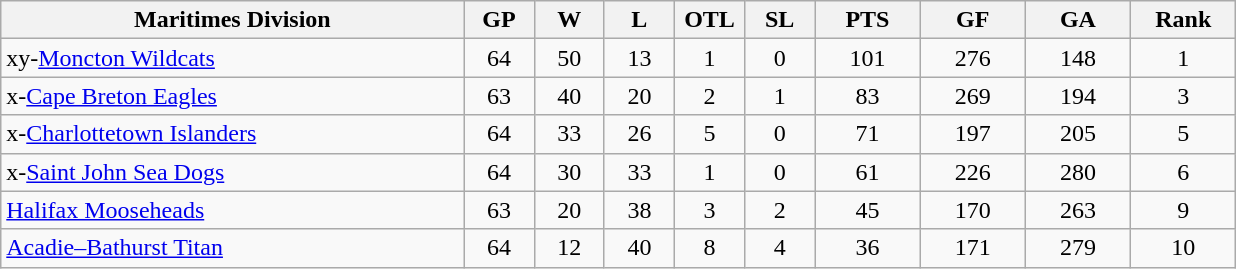<table class="wikitable" style="text-align:center">
<tr>
<th bgcolor="#DDDDFF" width="33%">Maritimes Division</th>
<th bgcolor="#DDDDFF" width="5%">GP</th>
<th bgcolor="#DDDDFF" width="5%">W</th>
<th bgcolor="#DDDDFF" width="5%">L</th>
<th bgcolor="#DDDDFF" width="5%">OTL</th>
<th bgcolor="#DDDDFF" width="5%">SL</th>
<th bgcolor="#DDDDFF" width="7.5%">PTS</th>
<th bgcolor="#DDDDFF" width="7.5%">GF</th>
<th bgcolor="#DDDDFF" width="7.5%">GA</th>
<th bgcolor="#DDDDFF" width="7.5%">Rank</th>
</tr>
<tr>
<td align=left>xy-<a href='#'>Moncton Wildcats</a></td>
<td>64</td>
<td>50</td>
<td>13</td>
<td>1</td>
<td>0</td>
<td>101</td>
<td>276</td>
<td>148</td>
<td>1</td>
</tr>
<tr>
<td align=left>x-<a href='#'>Cape Breton Eagles</a></td>
<td>63</td>
<td>40</td>
<td>20</td>
<td>2</td>
<td>1</td>
<td>83</td>
<td>269</td>
<td>194</td>
<td>3</td>
</tr>
<tr>
<td align=left>x-<a href='#'>Charlottetown Islanders</a></td>
<td>64</td>
<td>33</td>
<td>26</td>
<td>5</td>
<td>0</td>
<td>71</td>
<td>197</td>
<td>205</td>
<td>5</td>
</tr>
<tr>
<td align=left>x-<a href='#'>Saint John Sea Dogs</a></td>
<td>64</td>
<td>30</td>
<td>33</td>
<td>1</td>
<td>0</td>
<td>61</td>
<td>226</td>
<td>280</td>
<td>6</td>
</tr>
<tr>
<td align=left><a href='#'>Halifax Mooseheads</a></td>
<td>63</td>
<td>20</td>
<td>38</td>
<td>3</td>
<td>2</td>
<td>45</td>
<td>170</td>
<td>263</td>
<td>9</td>
</tr>
<tr>
<td align=left><a href='#'>Acadie–Bathurst Titan</a></td>
<td>64</td>
<td>12</td>
<td>40</td>
<td>8</td>
<td>4</td>
<td>36</td>
<td>171</td>
<td>279</td>
<td>10</td>
</tr>
</table>
